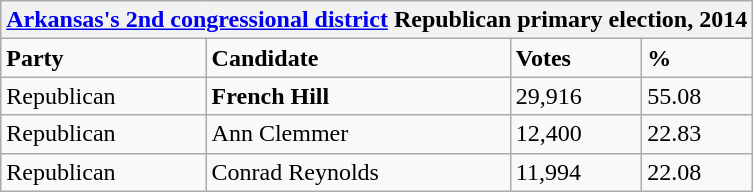<table class="wikitable">
<tr>
<th colspan=4><a href='#'>Arkansas's 2nd congressional district</a> Republican primary election, 2014</th>
</tr>
<tr>
<td><strong>Party</strong></td>
<td><strong>Candidate</strong></td>
<td><strong>Votes</strong></td>
<td><strong>%</strong></td>
</tr>
<tr>
<td>Republican</td>
<td><strong>French Hill</strong></td>
<td>29,916</td>
<td>55.08</td>
</tr>
<tr>
<td>Republican</td>
<td>Ann Clemmer</td>
<td>12,400</td>
<td>22.83</td>
</tr>
<tr>
<td>Republican</td>
<td>Conrad Reynolds</td>
<td>11,994</td>
<td>22.08</td>
</tr>
</table>
